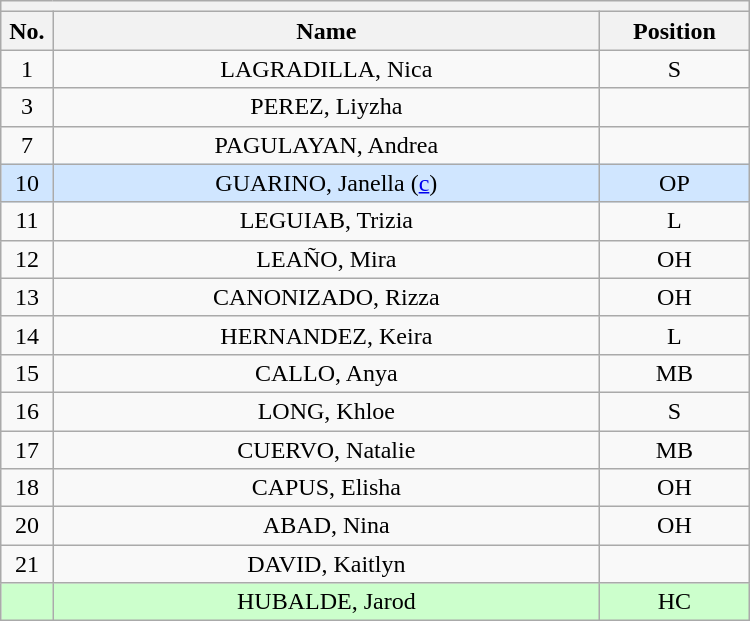<table class="wikitable mw-collapsible mw-collapsed" style="text-align:center; width:500px; border:none">
<tr>
<th style="text-align:center" colspan="3"></th>
</tr>
<tr>
<th style="width:7%">No.</th>
<th>Name</th>
<th style="width:20%">Position</th>
</tr>
<tr>
<td>1</td>
<td>LAGRADILLA, Nica</td>
<td>S</td>
</tr>
<tr>
<td>3</td>
<td>PEREZ, Liyzha</td>
<td></td>
</tr>
<tr>
<td>7</td>
<td>PAGULAYAN, Andrea</td>
<td></td>
</tr>
<tr bgcolor=#D0E6FF>
<td>10</td>
<td>GUARINO, Janella (<a href='#'>c</a>)</td>
<td>OP</td>
</tr>
<tr>
<td>11</td>
<td>LEGUIAB, Trizia</td>
<td>L</td>
</tr>
<tr>
<td>12</td>
<td>LEAÑO, Mira</td>
<td>OH</td>
</tr>
<tr>
<td>13</td>
<td>CANONIZADO, Rizza</td>
<td>OH</td>
</tr>
<tr>
<td>14</td>
<td>HERNANDEZ, Keira</td>
<td>L</td>
</tr>
<tr>
<td>15</td>
<td>CALLO, Anya</td>
<td>MB</td>
</tr>
<tr>
<td>16</td>
<td>LONG, Khloe</td>
<td>S</td>
</tr>
<tr>
<td>17</td>
<td>CUERVO, Natalie</td>
<td>MB</td>
</tr>
<tr>
<td>18</td>
<td>CAPUS, Elisha</td>
<td>OH</td>
</tr>
<tr>
<td>20</td>
<td>ABAD, Nina</td>
<td>OH</td>
</tr>
<tr>
<td>21</td>
<td>DAVID, Kaitlyn</td>
<td></td>
</tr>
<tr bgcolor=#CCFFCC>
<td></td>
<td>HUBALDE, Jarod</td>
<td>HC</td>
</tr>
</table>
